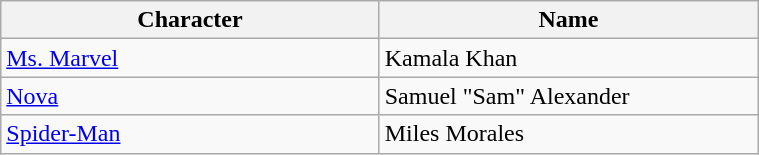<table class="wikitable sortable" style="width:40%;">
<tr>
<th scope=col style="width:20%;">Character</th>
<th scope=col style="width:20%;">Name</th>
</tr>
<tr>
<td><a href='#'>Ms. Marvel</a></td>
<td>Kamala Khan</td>
</tr>
<tr>
<td><a href='#'>Nova</a></td>
<td>Samuel "Sam" Alexander</td>
</tr>
<tr>
<td><a href='#'>Spider-Man</a></td>
<td>Miles Morales</td>
</tr>
</table>
